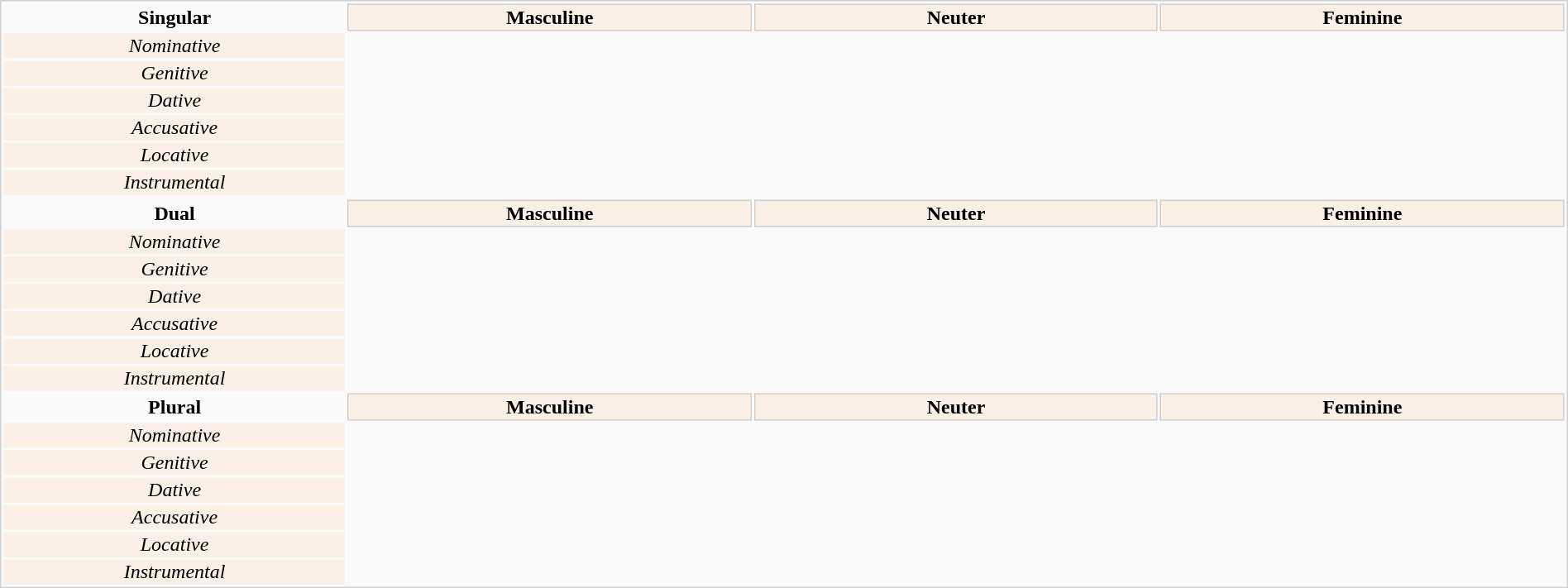<table class="inflection-table" style="width: 100%; background: #FAFAFA; border: 1px solid #d0d0d0; text-align: center">
<tr>
<th style="width: 22%">Singular</th>
<th style="width: 26%; background: linen; border: 1px solid #d0d0d0">Masculine</th>
<th style="width: 26%; background: linen; border: 1px solid #d0d0d0">Neuter</th>
<th style="width: 26%; background: linen; border: 1px solid #d0d0d0">Feminine</th>
</tr>
<tr>
<td style="background-color: linen;"><em>Nominative</em></td>
<td></td>
<td></td>
<td></td>
</tr>
<tr>
<td style="background-color: linen;"><em>Genitive</em></td>
<td></td>
<td></td>
<td></td>
</tr>
<tr>
<td style="background-color: linen;"><em>Dative</em></td>
<td></td>
<td></td>
<td></td>
</tr>
<tr>
<td style="background-color: linen;"><em>Accusative</em></td>
<td></td>
<td></td>
<td></td>
</tr>
<tr>
<td style="background-color: linen;"><em>Locative</em></td>
<td></td>
<td></td>
<td></td>
</tr>
<tr>
<td style="background-color: linen;"><em>Instrumental</em></td>
<td></td>
<td></td>
<td></td>
</tr>
<tr>
</tr>
<tr>
<th style="width: 22%">Dual</th>
<th style="width: 26%; background: linen; border: 1px solid #d0d0d0">Masculine</th>
<th style="width: 26%; background: linen; border: 1px solid #d0d0d0">Neuter</th>
<th style="width: 26%; background: linen; border: 1px solid #d0d0d0">Feminine</th>
</tr>
<tr>
<td style="background-color: linen;"><em>Nominative</em></td>
<td></td>
<td></td>
<td></td>
</tr>
<tr>
<td style="background-color: linen;"><em>Genitive</em></td>
<td></td>
<td></td>
<td></td>
</tr>
<tr>
<td style="background-color: linen;"><em>Dative</em></td>
<td></td>
<td></td>
<td></td>
</tr>
<tr>
<td style="background-color: linen;"><em>Accusative</em></td>
<td></td>
<td></td>
<td></td>
</tr>
<tr>
<td style="background-color: linen;"><em>Locative</em></td>
<td></td>
<td></td>
<td></td>
</tr>
<tr>
<td style="background-color: linen;"><em>Instrumental</em></td>
<td></td>
<td></td>
<td></td>
</tr>
<tr>
<th style="width: 22%">Plural</th>
<th style="width: 26%; background: linen; border: 1px solid #d0d0d0">Masculine</th>
<th style="width: 26%; background: linen; border: 1px solid #d0d0d0">Neuter</th>
<th style="width: 26%; background: linen; border: 1px solid #d0d0d0">Feminine</th>
</tr>
<tr>
<td style="background-color: linen;"><em>Nominative</em></td>
<td></td>
<td></td>
<td></td>
</tr>
<tr>
<td style="background-color: linen;"><em>Genitive</em></td>
<td></td>
<td></td>
<td></td>
</tr>
<tr>
<td style="background-color: linen;"><em>Dative</em></td>
<td></td>
<td></td>
<td></td>
</tr>
<tr>
<td style="background-color: linen;"><em>Accusative</em></td>
<td></td>
<td></td>
<td></td>
</tr>
<tr>
<td style="background-color: linen;"><em>Locative</em></td>
<td></td>
<td></td>
<td></td>
</tr>
<tr>
<td style="background-color: linen;"><em>Instrumental</em></td>
<td></td>
<td></td>
<td></td>
</tr>
</table>
